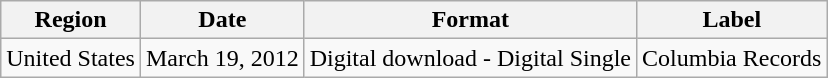<table class=wikitable>
<tr>
<th>Region</th>
<th>Date</th>
<th>Format</th>
<th>Label</th>
</tr>
<tr>
<td rowspan="1">United States</td>
<td>March 19, 2012</td>
<td>Digital download - Digital Single</td>
<td rowspan="1">Columbia Records</td>
</tr>
</table>
